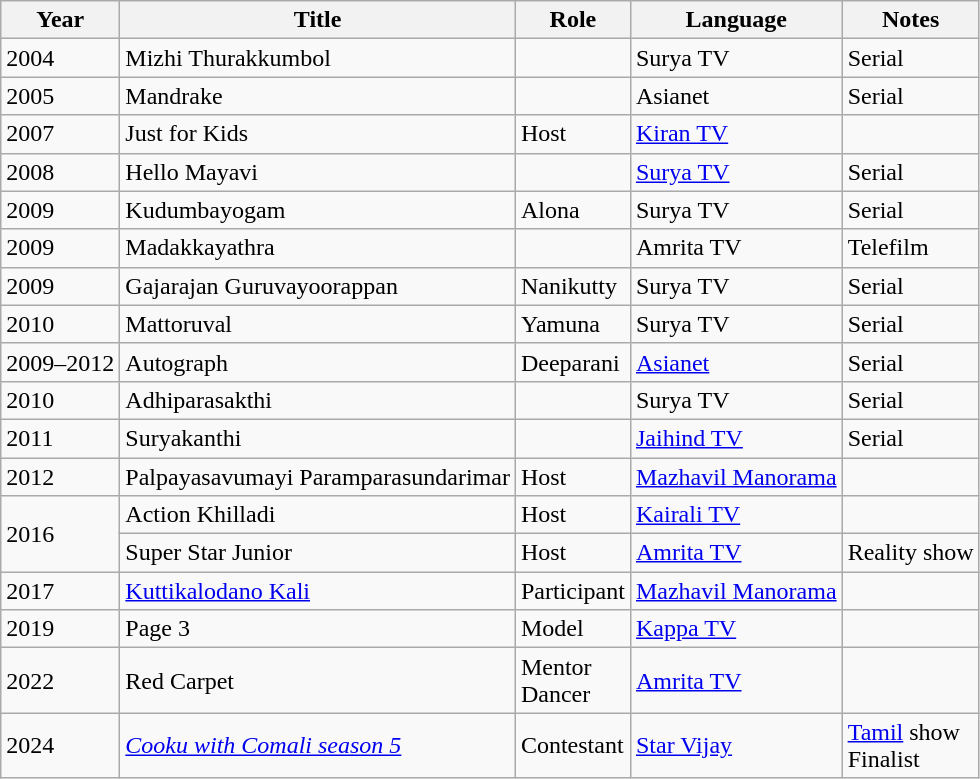<table class="wikitable sortable">
<tr>
<th>Year</th>
<th>Title</th>
<th>Role</th>
<th>Language</th>
<th>Notes</th>
</tr>
<tr>
<td>2004</td>
<td>Mizhi Thurakkumbol</td>
<td></td>
<td>Surya TV</td>
<td>Serial</td>
</tr>
<tr>
<td>2005</td>
<td>Mandrake</td>
<td></td>
<td>Asianet</td>
<td>Serial</td>
</tr>
<tr>
<td>2007</td>
<td>Just for Kids</td>
<td>Host</td>
<td><a href='#'>Kiran TV</a></td>
<td></td>
</tr>
<tr>
<td>2008</td>
<td>Hello Mayavi</td>
<td></td>
<td><a href='#'>Surya TV</a></td>
<td>Serial</td>
</tr>
<tr>
<td>2009</td>
<td>Kudumbayogam</td>
<td>Alona</td>
<td>Surya TV</td>
<td>Serial</td>
</tr>
<tr>
<td>2009</td>
<td>Madakkayathra</td>
<td></td>
<td>Amrita TV</td>
<td>Telefilm</td>
</tr>
<tr>
<td>2009</td>
<td>Gajarajan Guruvayoorappan</td>
<td>Nanikutty</td>
<td>Surya TV</td>
<td>Serial</td>
</tr>
<tr>
<td>2010</td>
<td>Mattoruval</td>
<td>Yamuna</td>
<td>Surya TV</td>
<td>Serial</td>
</tr>
<tr>
<td>2009–2012</td>
<td>Autograph</td>
<td>Deeparani</td>
<td><a href='#'>Asianet</a></td>
<td>Serial</td>
</tr>
<tr>
<td>2010</td>
<td>Adhiparasakthi</td>
<td></td>
<td>Surya TV</td>
<td>Serial</td>
</tr>
<tr>
<td>2011</td>
<td>Suryakanthi</td>
<td></td>
<td><a href='#'>Jaihind TV</a></td>
<td>Serial<br></td>
</tr>
<tr>
<td>2012</td>
<td>Palpayasavumayi Paramparasundarimar</td>
<td>Host</td>
<td><a href='#'>Mazhavil Manorama</a></td>
<td></td>
</tr>
<tr>
<td Rowspan=2>2016</td>
<td>Action Khilladi</td>
<td>Host</td>
<td><a href='#'>Kairali TV</a></td>
<td></td>
</tr>
<tr>
<td>Super Star Junior</td>
<td>Host</td>
<td><a href='#'>Amrita TV</a></td>
<td>Reality show</td>
</tr>
<tr>
<td>2017</td>
<td><a href='#'>Kuttikalodano Kali</a></td>
<td>Participant</td>
<td><a href='#'>Mazhavil Manorama</a></td>
<td></td>
</tr>
<tr>
<td>2019</td>
<td>Page 3</td>
<td>Model</td>
<td><a href='#'>Kappa TV</a></td>
<td></td>
</tr>
<tr>
<td>2022</td>
<td>Red Carpet</td>
<td>Mentor<br>Dancer</td>
<td><a href='#'>Amrita TV</a></td>
<td></td>
</tr>
<tr>
<td>2024</td>
<td><em><a href='#'>Cooku with Comali season 5</a></em></td>
<td>Contestant</td>
<td><a href='#'>Star Vijay</a></td>
<td><a href='#'>Tamil</a> show<br>Finalist</td>
</tr>
</table>
